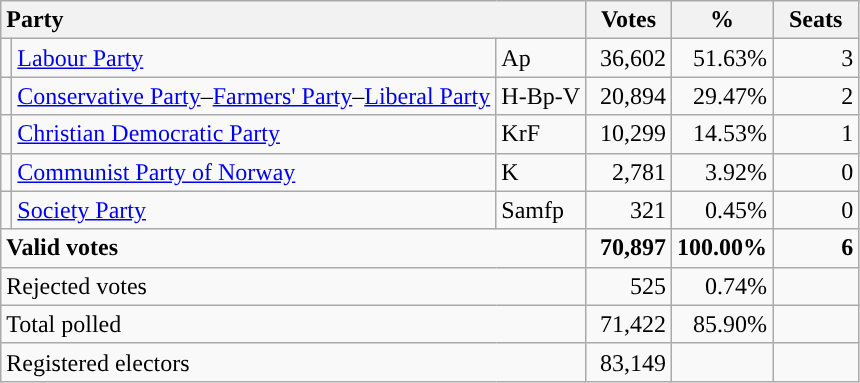<table class="wikitable" border="1" style="text-align:right;">
<tr>
<th style="text-align:left;" colspan=3>Party</th>
<th align=center width="50">Votes</th>
<th align=center width="50">%</th>
<th align=center width="50">Seats</th>
</tr>
<tr>
<td style="color:inherit;background:"></td>
<td align=left><a href='#'>Labour Party</a></td>
<td align=left>Ap</td>
<td>36,602</td>
<td>51.63%</td>
<td>3</td>
</tr>
<tr>
<td></td>
<td align=left><a href='#'>Conservative Party</a>–<a href='#'>Farmers' Party</a>–<a href='#'>Liberal Party</a></td>
<td align=left>H-Bp-V</td>
<td>20,894</td>
<td>29.47%</td>
<td>2</td>
</tr>
<tr>
<td style="color:inherit;background:"></td>
<td align=left><a href='#'>Christian Democratic Party</a></td>
<td align=left>KrF</td>
<td>10,299</td>
<td>14.53%</td>
<td>1</td>
</tr>
<tr>
<td style="color:inherit;background:"></td>
<td align=left><a href='#'>Communist Party of Norway</a></td>
<td align=left>K</td>
<td>2,781</td>
<td>3.92%</td>
<td>0</td>
</tr>
<tr>
<td></td>
<td align=left><a href='#'>Society Party</a></td>
<td align=left>Samfp</td>
<td>321</td>
<td>0.45%</td>
<td>0</td>
</tr>
<tr style="font-weight:bold">
<td align=left colspan=3>Valid votes</td>
<td>70,897</td>
<td>100.00%</td>
<td>6</td>
</tr>
<tr>
<td align=left colspan=3>Rejected votes</td>
<td>525</td>
<td>0.74%</td>
<td></td>
</tr>
<tr>
<td align=left colspan=3>Total polled</td>
<td>71,422</td>
<td>85.90%</td>
<td></td>
</tr>
<tr>
<td align=left colspan=3>Registered electors</td>
<td>83,149</td>
<td></td>
<td></td>
</tr>
</table>
